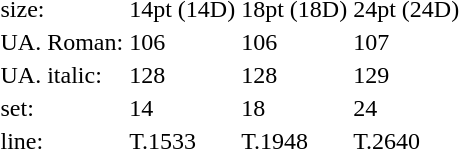<table style="margin-left:40px;">
<tr>
<td>size:</td>
<td>14pt (14D)</td>
<td>18pt (18D)</td>
<td>24pt (24D)</td>
</tr>
<tr>
<td>UA. Roman:</td>
<td>106</td>
<td>106</td>
<td>107</td>
</tr>
<tr>
<td>UA. italic:</td>
<td>128</td>
<td>128</td>
<td>129</td>
</tr>
<tr>
<td>set:</td>
<td>14</td>
<td>18</td>
<td>24</td>
</tr>
<tr>
<td>line:</td>
<td>T.1533</td>
<td>T.1948</td>
<td>T.2640</td>
</tr>
</table>
